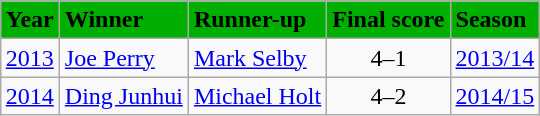<table class="wikitable" style="margin: auto">
<tr>
<th style="text-align: center; background-color: #00af00">Year</th>
<th style="text-align: left; background-color: #00af00">Winner</th>
<th style="text-align: left; background-color: #00af00">Runner-up</th>
<th style="text-align: left; background-color: #00af00">Final score</th>
<th style="text-align: left; background-color: #00af00">Season</th>
</tr>
<tr>
<td><a href='#'>2013</a></td>
<td> <a href='#'>Joe Perry</a></td>
<td> <a href='#'>Mark Selby</a></td>
<td style="text-align: center">4–1</td>
<td><a href='#'>2013/14</a></td>
</tr>
<tr>
<td><a href='#'>2014</a></td>
<td> <a href='#'>Ding Junhui</a></td>
<td> <a href='#'>Michael Holt</a></td>
<td style="text-align: center">4–2</td>
<td><a href='#'>2014/15</a></td>
</tr>
</table>
